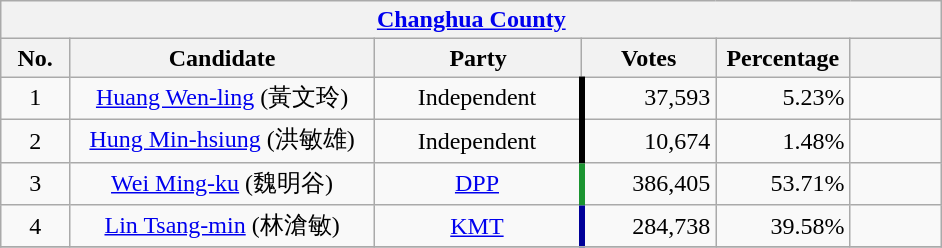<table class="wikitable collapsible" style="text-align:center">
<tr>
<th colspan="7" width=620px><a href='#'>Changhua County</a></th>
</tr>
<tr>
<th width=35>No.</th>
<th width=180>Candidate</th>
<th width=120>Party</th>
<th width=75>Votes</th>
<th width=75>Percentage</th>
<th width=49></th>
</tr>
<tr>
<td>1</td>
<td><a href='#'>Huang Wen-ling</a> (黃文玲)</td>
<td>Independent</td>
<td style="border-left:4px solid #000000;" align="right">37,593</td>
<td align="right">5.23%</td>
<td align="center"></td>
</tr>
<tr>
<td>2</td>
<td><a href='#'>Hung Min-hsiung</a> (洪敏雄)</td>
<td>Independent</td>
<td style="border-left:4px solid #000000;" align="right">10,674</td>
<td align="right">1.48%</td>
<td align="center"></td>
</tr>
<tr>
<td>3</td>
<td><a href='#'>Wei Ming-ku</a> (魏明谷)</td>
<td><a href='#'>DPP</a></td>
<td style="border-left:4px solid #1B9431;" align="right">386,405</td>
<td align="right">53.71%</td>
<td align="center"></td>
</tr>
<tr>
<td>4</td>
<td><a href='#'>Lin Tsang-min</a> (林滄敏)</td>
<td><a href='#'>KMT</a></td>
<td style="border-left:4px solid #000099;" align="right">284,738</td>
<td align="right">39.58%</td>
<td align="center"></td>
</tr>
<tr bgcolor=EEEEEE>
</tr>
</table>
